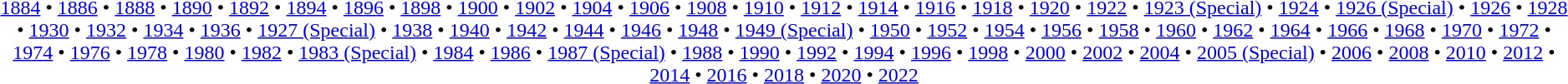<table id=toc class=toc summary=Contents>
<tr>
<td align=center class="small"><br><a href='#'>1884</a> • <a href='#'>1886</a> • <a href='#'>1888</a> • <a href='#'>1890</a> • <a href='#'>1892</a> • <a href='#'>1894</a> • <a href='#'>1896</a> • <a href='#'>1898</a> • <a href='#'>1900</a> • <a href='#'>1902</a> • <a href='#'>1904</a> • <a href='#'>1906</a> • <a href='#'>1908</a> • <a href='#'>1910</a> • <a href='#'>1912</a> • <a href='#'>1914</a> • <a href='#'>1916</a> • <a href='#'>1918</a> • <a href='#'>1920</a> • <a href='#'>1922</a> • <a href='#'>1923 (Special)</a> • <a href='#'>1924</a> • <a href='#'>1926 (Special)</a> • <a href='#'>1926</a> • <a href='#'>1928</a> • <a href='#'>1930</a> • <a href='#'>1932</a> • <a href='#'>1934</a> • <a href='#'>1936</a> • <a href='#'>1927 (Special)</a> • <a href='#'>1938</a> • <a href='#'>1940</a> • <a href='#'>1942</a> • <a href='#'>1944</a> • <a href='#'>1946</a> • <a href='#'>1948</a> • <a href='#'>1949 (Special)</a> • <a href='#'>1950</a> • <a href='#'>1952</a> • <a href='#'>1954</a> • <a href='#'>1956</a> • <a href='#'>1958</a> • <a href='#'>1960</a> • <a href='#'>1962</a> • <a href='#'>1964</a> • <a href='#'>1966</a> • <a href='#'>1968</a> • <a href='#'>1970</a> • <a href='#'>1972</a> • <a href='#'>1974</a> • <a href='#'>1976</a> • <a href='#'>1978</a> • <a href='#'>1980</a> • <a href='#'>1982</a> • <a href='#'>1983 (Special)</a> • <a href='#'>1984</a> • <a href='#'>1986</a> • <a href='#'>1987 (Special)</a> • <a href='#'>1988</a> • <a href='#'>1990</a> • <a href='#'>1992</a> • <a href='#'>1994</a> • <a href='#'>1996</a> • <a href='#'>1998</a> • <a href='#'>2000</a> • <a href='#'>2002</a> • <a href='#'>2004</a> • <a href='#'>2005 (Special)</a> • <a href='#'>2006</a> • <a href='#'>2008</a> • <a href='#'>2010</a> • <a href='#'>2012</a> • <a href='#'>2014</a> • <a href='#'>2016</a> • <a href='#'>2018</a> • <a href='#'>2020</a> • <a href='#'>2022</a></td>
</tr>
</table>
